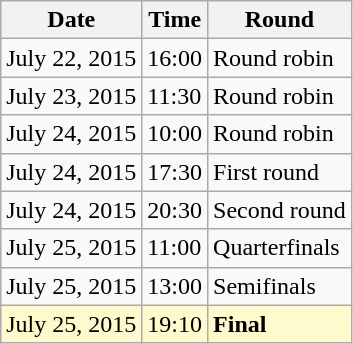<table class="wikitable">
<tr>
<th>Date</th>
<th>Time</th>
<th>Round</th>
</tr>
<tr>
<td>July 22, 2015</td>
<td>16:00</td>
<td>Round robin</td>
</tr>
<tr>
<td>July 23, 2015</td>
<td>11:30</td>
<td>Round robin</td>
</tr>
<tr>
<td>July 24, 2015</td>
<td>10:00</td>
<td>Round robin</td>
</tr>
<tr>
<td>July 24, 2015</td>
<td>17:30</td>
<td>First round</td>
</tr>
<tr>
<td>July 24, 2015</td>
<td>20:30</td>
<td>Second round</td>
</tr>
<tr>
<td>July 25, 2015</td>
<td>11:00</td>
<td>Quarterfinals</td>
</tr>
<tr>
<td>July 25, 2015</td>
<td>13:00</td>
<td>Semifinals</td>
</tr>
<tr style=background:lemonchiffon>
<td>July 25, 2015</td>
<td>19:10</td>
<td><strong>Final</strong></td>
</tr>
</table>
